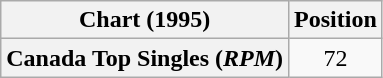<table class="wikitable plainrowheaders" style="text-align:center">
<tr>
<th>Chart (1995)</th>
<th>Position</th>
</tr>
<tr>
<th scope="row">Canada Top Singles (<em>RPM</em>)</th>
<td>72</td>
</tr>
</table>
